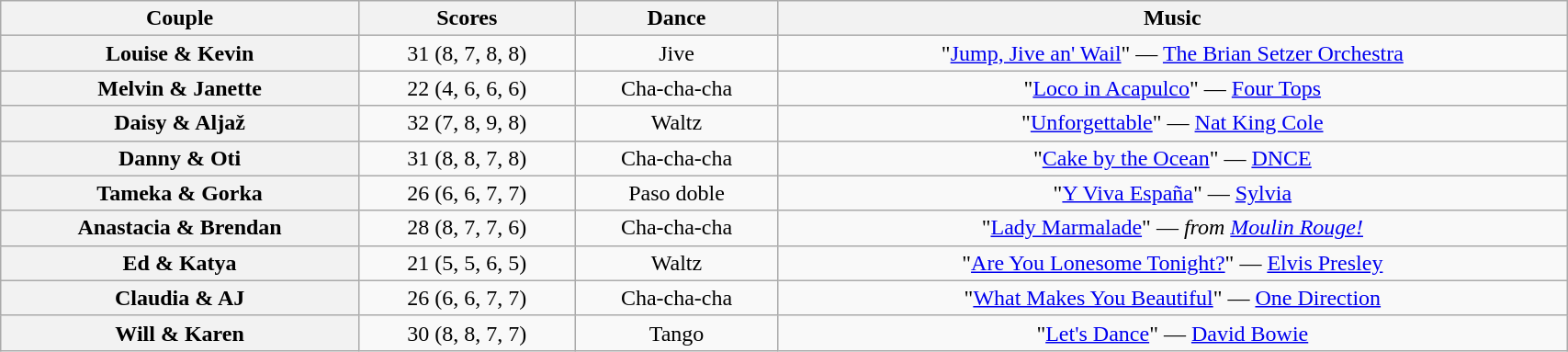<table class="wikitable sortable" style="text-align:center; width:90%">
<tr>
<th scope="col">Couple</th>
<th scope="col">Scores</th>
<th scope="col" class="unsortable">Dance</th>
<th scope="col" class="unsortable">Music</th>
</tr>
<tr>
<th scope="row">Louise & Kevin</th>
<td>31 (8, 7, 8, 8)</td>
<td>Jive</td>
<td>"<a href='#'>Jump, Jive an' Wail</a>" — <a href='#'>The Brian Setzer Orchestra</a></td>
</tr>
<tr>
<th scope="row">Melvin & Janette</th>
<td>22 (4, 6, 6, 6)</td>
<td>Cha-cha-cha</td>
<td>"<a href='#'>Loco in Acapulco</a>" — <a href='#'>Four Tops</a></td>
</tr>
<tr>
<th scope="row">Daisy & Aljaž</th>
<td>32 (7, 8, 9, 8)</td>
<td>Waltz</td>
<td>"<a href='#'>Unforgettable</a>" — <a href='#'>Nat King Cole</a></td>
</tr>
<tr>
<th scope="row">Danny & Oti</th>
<td>31 (8, 8, 7, 8)</td>
<td>Cha-cha-cha</td>
<td>"<a href='#'>Cake by the Ocean</a>" — <a href='#'>DNCE</a></td>
</tr>
<tr>
<th scope="row">Tameka & Gorka</th>
<td>26 (6, 6, 7, 7)</td>
<td>Paso doble</td>
<td>"<a href='#'>Y Viva España</a>" — <a href='#'>Sylvia</a></td>
</tr>
<tr>
<th scope="row">Anastacia & Brendan</th>
<td>28 (8, 7, 7, 6)</td>
<td>Cha-cha-cha</td>
<td>"<a href='#'>Lady Marmalade</a>" — <em>from <a href='#'>Moulin Rouge!</a></em></td>
</tr>
<tr>
<th scope="row">Ed & Katya</th>
<td>21 (5, 5, 6, 5)</td>
<td>Waltz</td>
<td>"<a href='#'>Are You Lonesome Tonight?</a>" — <a href='#'>Elvis Presley</a></td>
</tr>
<tr>
<th scope="row">Claudia & AJ</th>
<td>26 (6, 6, 7, 7)</td>
<td>Cha-cha-cha</td>
<td>"<a href='#'>What Makes You Beautiful</a>" — <a href='#'>One Direction</a></td>
</tr>
<tr>
<th scope="row">Will & Karen</th>
<td>30 (8, 8, 7, 7)</td>
<td>Tango</td>
<td>"<a href='#'>Let's Dance</a>" — <a href='#'>David Bowie</a></td>
</tr>
</table>
